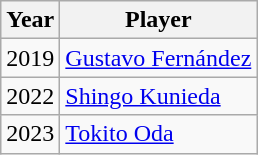<table class="wikitable sortable" style="text-align:center;">
<tr>
<th>Year</th>
<th>Player</th>
</tr>
<tr>
<td>2019</td>
<td style="text-align:left;"> <a href='#'>Gustavo Fernández</a></td>
</tr>
<tr>
<td>2022</td>
<td style="text-align:left;"> <a href='#'>Shingo Kunieda</a></td>
</tr>
<tr>
<td>2023</td>
<td style="text-align:left;"> <a href='#'>Tokito Oda</a></td>
</tr>
</table>
